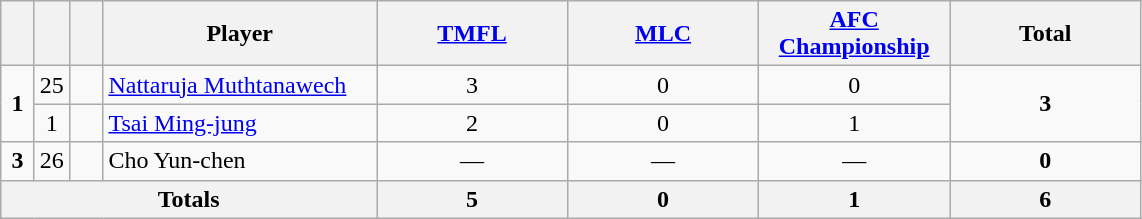<table class="wikitable" style="text-align:center">
<tr>
<th width=15></th>
<th width=15></th>
<th width=15></th>
<th width=175>Player</th>
<th width=120><a href='#'>TMFL</a></th>
<th width=120><a href='#'>MLC</a></th>
<th width=120><a href='#'>AFC Championship</a></th>
<th width=120>Total</th>
</tr>
<tr>
<td rowspan=2><strong>1</strong></td>
<td>25</td>
<td></td>
<td align=left><a href='#'>Nattaruja Muthtanawech</a></td>
<td>3</td>
<td>0</td>
<td>0</td>
<td rowspan=2><strong>3</strong></td>
</tr>
<tr>
<td>1</td>
<td></td>
<td align=left><a href='#'>Tsai Ming-jung</a></td>
<td>2</td>
<td>0</td>
<td>1</td>
</tr>
<tr>
<td><strong>3</strong></td>
<td>26</td>
<td></td>
<td align=left>Cho Yun-chen</td>
<td>—</td>
<td>—</td>
<td>—</td>
<td><strong>0</strong></td>
</tr>
<tr>
<th colspan=4><strong>Totals</strong></th>
<th><strong>5</strong></th>
<th><strong>0</strong></th>
<th><strong>1</strong></th>
<th><strong>6</strong></th>
</tr>
</table>
